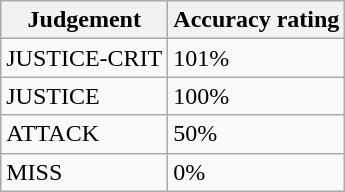<table class="wikitable">
<tr>
<th>Judgement</th>
<th>Accuracy rating</th>
</tr>
<tr>
<td>JUSTICE-CRIT</td>
<td>101%</td>
</tr>
<tr>
<td>JUSTICE</td>
<td>100%</td>
</tr>
<tr>
<td>ATTACK</td>
<td>50%</td>
</tr>
<tr>
<td>MISS</td>
<td>0%</td>
</tr>
</table>
